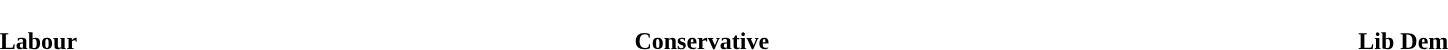<table style="width:100%; text-align:center;">
<tr style="color:white;">
<td style="background-color:"><strong>17</strong></td>
<td style="background-color:"><strong>13</strong></td>
<td style="background-color:"><strong>11</strong></td>
</tr>
<tr>
<td><span><strong>Labour</strong></span></td>
<td><span><strong>Conservative</strong></span></td>
<td><span><strong>Lib Dem</strong></span></td>
</tr>
</table>
